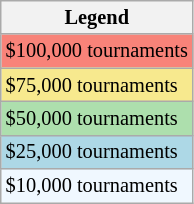<table class=wikitable style="font-size:85%">
<tr>
<th>Legend</th>
</tr>
<tr style="background:#f88379;">
<td>$100,000 tournaments</td>
</tr>
<tr style="background:#f7e98e;">
<td>$75,000 tournaments</td>
</tr>
<tr style="background:#addfad;">
<td>$50,000 tournaments</td>
</tr>
<tr style="background:lightblue;">
<td>$25,000 tournaments</td>
</tr>
<tr style="background:#f0f8ff;">
<td>$10,000 tournaments</td>
</tr>
</table>
